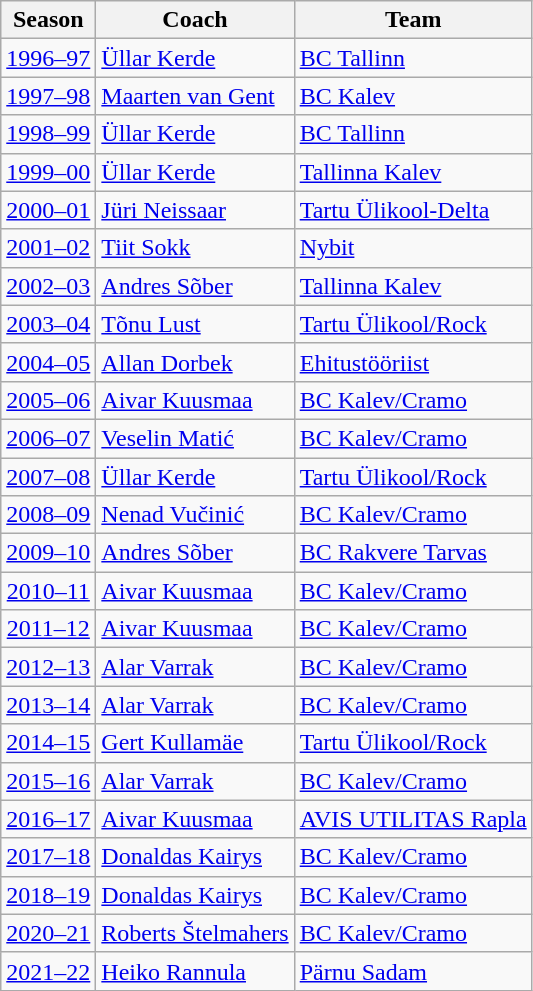<table class="wikitable">
<tr>
<th>Season</th>
<th>Coach</th>
<th>Team</th>
</tr>
<tr>
<td align="center"><a href='#'>1996–97</a></td>
<td> <a href='#'>Üllar Kerde</a></td>
<td><a href='#'>BC Tallinn</a></td>
</tr>
<tr>
<td align="center"><a href='#'>1997–98</a></td>
<td> <a href='#'>Maarten van Gent</a></td>
<td><a href='#'>BC Kalev</a></td>
</tr>
<tr>
<td align="center"><a href='#'>1998–99</a></td>
<td> <a href='#'>Üllar Kerde</a></td>
<td><a href='#'>BC Tallinn</a></td>
</tr>
<tr>
<td align="center"><a href='#'>1999–00</a></td>
<td> <a href='#'>Üllar Kerde</a></td>
<td><a href='#'>Tallinna Kalev</a></td>
</tr>
<tr>
<td align="center"><a href='#'>2000–01</a></td>
<td> <a href='#'>Jüri Neissaar</a></td>
<td><a href='#'>Tartu Ülikool-Delta</a></td>
</tr>
<tr>
<td align="center"><a href='#'>2001–02</a></td>
<td> <a href='#'>Tiit Sokk</a></td>
<td><a href='#'>Nybit</a></td>
</tr>
<tr>
<td align="center"><a href='#'>2002–03</a></td>
<td> <a href='#'>Andres Sõber</a></td>
<td><a href='#'>Tallinna Kalev</a></td>
</tr>
<tr>
<td align="center"><a href='#'>2003–04</a></td>
<td> <a href='#'>Tõnu Lust</a></td>
<td><a href='#'>Tartu Ülikool/Rock</a></td>
</tr>
<tr>
<td align="center"><a href='#'>2004–05</a></td>
<td> <a href='#'>Allan Dorbek</a></td>
<td><a href='#'>Ehitustööriist</a></td>
</tr>
<tr>
<td align="center"><a href='#'>2005–06</a></td>
<td> <a href='#'>Aivar Kuusmaa</a></td>
<td><a href='#'>BC Kalev/Cramo</a></td>
</tr>
<tr>
<td align="center"><a href='#'>2006–07</a></td>
<td> <a href='#'>Veselin Matić</a></td>
<td><a href='#'>BC Kalev/Cramo</a></td>
</tr>
<tr>
<td align="center"><a href='#'>2007–08</a></td>
<td> <a href='#'>Üllar Kerde</a></td>
<td><a href='#'>Tartu Ülikool/Rock</a></td>
</tr>
<tr>
<td align="center"><a href='#'>2008–09</a></td>
<td> <a href='#'>Nenad Vučinić</a></td>
<td><a href='#'>BC Kalev/Cramo</a></td>
</tr>
<tr>
<td align="center"><a href='#'>2009–10</a></td>
<td> <a href='#'>Andres Sõber</a></td>
<td><a href='#'>BC Rakvere Tarvas</a></td>
</tr>
<tr>
<td align="center"><a href='#'>2010–11</a></td>
<td> <a href='#'>Aivar Kuusmaa</a></td>
<td><a href='#'>BC Kalev/Cramo</a></td>
</tr>
<tr>
<td align="center"><a href='#'>2011–12</a></td>
<td> <a href='#'>Aivar Kuusmaa</a></td>
<td><a href='#'>BC Kalev/Cramo</a></td>
</tr>
<tr>
<td align="center"><a href='#'>2012–13</a></td>
<td> <a href='#'>Alar Varrak</a></td>
<td><a href='#'>BC Kalev/Cramo</a></td>
</tr>
<tr>
<td align="center"><a href='#'>2013–14</a></td>
<td> <a href='#'>Alar Varrak</a></td>
<td><a href='#'>BC Kalev/Cramo</a></td>
</tr>
<tr>
<td align="center"><a href='#'>2014–15</a></td>
<td> <a href='#'>Gert Kullamäe</a></td>
<td><a href='#'>Tartu Ülikool/Rock</a></td>
</tr>
<tr>
<td align="center"><a href='#'>2015–16</a></td>
<td> <a href='#'>Alar Varrak</a></td>
<td><a href='#'>BC Kalev/Cramo</a></td>
</tr>
<tr>
<td align="center"><a href='#'>2016–17</a></td>
<td> <a href='#'>Aivar Kuusmaa</a></td>
<td><a href='#'>AVIS UTILITAS Rapla</a></td>
</tr>
<tr>
<td align="center"><a href='#'>2017–18</a></td>
<td> <a href='#'>Donaldas Kairys</a></td>
<td><a href='#'>BC Kalev/Cramo</a></td>
</tr>
<tr>
<td align="center"><a href='#'>2018–19</a></td>
<td> <a href='#'>Donaldas Kairys</a></td>
<td><a href='#'>BC Kalev/Cramo</a></td>
</tr>
<tr>
<td align="center"><a href='#'>2020–21</a></td>
<td> <a href='#'>Roberts Štelmahers</a></td>
<td><a href='#'>BC Kalev/Cramo</a></td>
</tr>
<tr>
<td align="center"><a href='#'>2021–22</a></td>
<td> <a href='#'>Heiko Rannula</a></td>
<td><a href='#'>Pärnu Sadam</a></td>
</tr>
</table>
